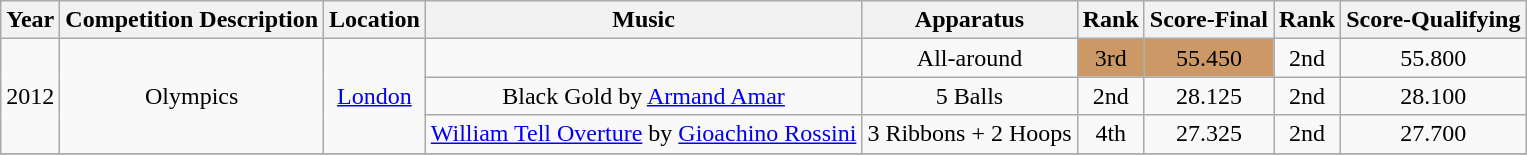<table class="wikitable" style="text-align:center">
<tr>
<th>Year</th>
<th>Competition Description</th>
<th>Location</th>
<th>Music </th>
<th>Apparatus</th>
<th>Rank</th>
<th>Score-Final</th>
<th>Rank</th>
<th>Score-Qualifying</th>
</tr>
<tr>
<td rowspan="3">2012</td>
<td rowspan="3">Olympics</td>
<td rowspan="3"><a href='#'>London</a></td>
<td></td>
<td>All-around</td>
<td bgcolor=CC9966>3rd</td>
<td bgcolor=CC9966>55.450</td>
<td>2nd</td>
<td>55.800</td>
</tr>
<tr>
<td>Black Gold by <a href='#'>Armand Amar</a></td>
<td>5 Balls</td>
<td>2nd</td>
<td>28.125</td>
<td>2nd</td>
<td>28.100</td>
</tr>
<tr>
<td><a href='#'>William Tell Overture</a> by <a href='#'>Gioachino Rossini</a></td>
<td>3 Ribbons + 2 Hoops</td>
<td>4th</td>
<td>27.325</td>
<td>2nd</td>
<td>27.700</td>
</tr>
<tr>
</tr>
</table>
